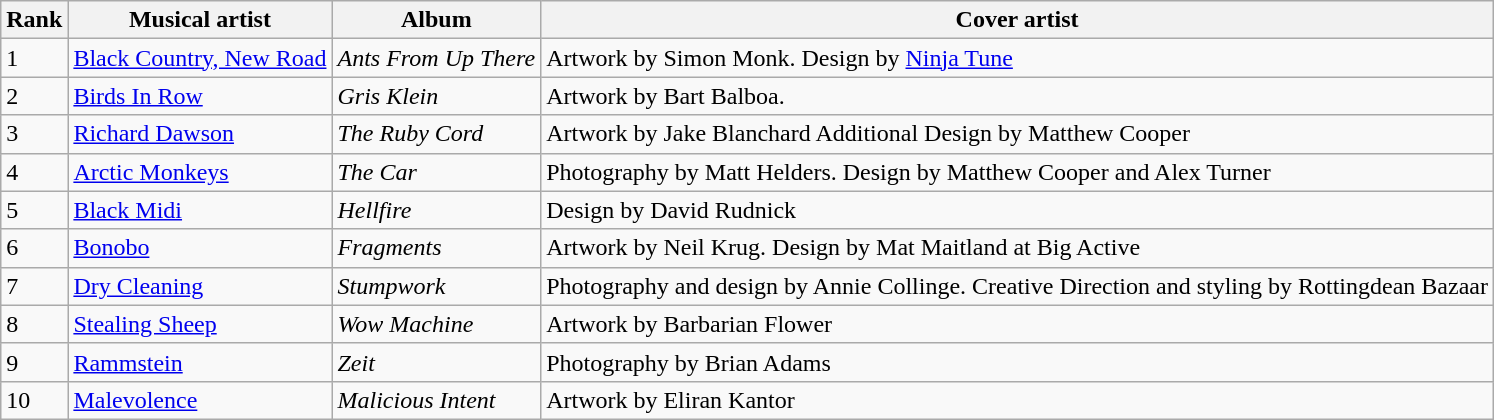<table class="wikitable">
<tr>
<th>Rank</th>
<th>Musical artist</th>
<th>Album</th>
<th>Cover artist</th>
</tr>
<tr>
<td>1</td>
<td><a href='#'>Black Country, New Road</a></td>
<td><em>Ants From Up There</em></td>
<td>Artwork by Simon Monk. Design by <a href='#'>Ninja Tune</a></td>
</tr>
<tr>
<td>2</td>
<td><a href='#'>Birds In Row</a></td>
<td><em>Gris Klein</em></td>
<td>Artwork by Bart Balboa.</td>
</tr>
<tr>
<td>3</td>
<td><a href='#'>Richard Dawson</a></td>
<td><em>The Ruby Cord</em></td>
<td>Artwork by Jake Blanchard Additional Design by Matthew Cooper</td>
</tr>
<tr>
<td>4</td>
<td><a href='#'>Arctic Monkeys</a></td>
<td><em>The Car</em></td>
<td>Photography by Matt Helders. Design by Matthew Cooper and Alex Turner</td>
</tr>
<tr>
<td>5</td>
<td><a href='#'>Black Midi</a></td>
<td><em>Hellfire</em></td>
<td>Design by David Rudnick</td>
</tr>
<tr>
<td>6</td>
<td><a href='#'>Bonobo</a></td>
<td><em>Fragments</em></td>
<td>Artwork by Neil Krug. Design by Mat Maitland at Big Active</td>
</tr>
<tr>
<td>7</td>
<td><a href='#'>Dry Cleaning</a></td>
<td><em>Stumpwork</em></td>
<td>Photography and design by Annie Collinge. Creative Direction and styling by Rottingdean Bazaar</td>
</tr>
<tr>
<td>8</td>
<td><a href='#'>Stealing Sheep</a></td>
<td><em>Wow Machine</em></td>
<td>Artwork by Barbarian Flower</td>
</tr>
<tr>
<td>9</td>
<td><a href='#'>Rammstein</a></td>
<td><em>Zeit</em></td>
<td>Photography by Brian Adams</td>
</tr>
<tr>
<td>10</td>
<td><a href='#'>Malevolence</a></td>
<td><em>Malicious Intent</em></td>
<td>Artwork by Eliran Kantor</td>
</tr>
</table>
